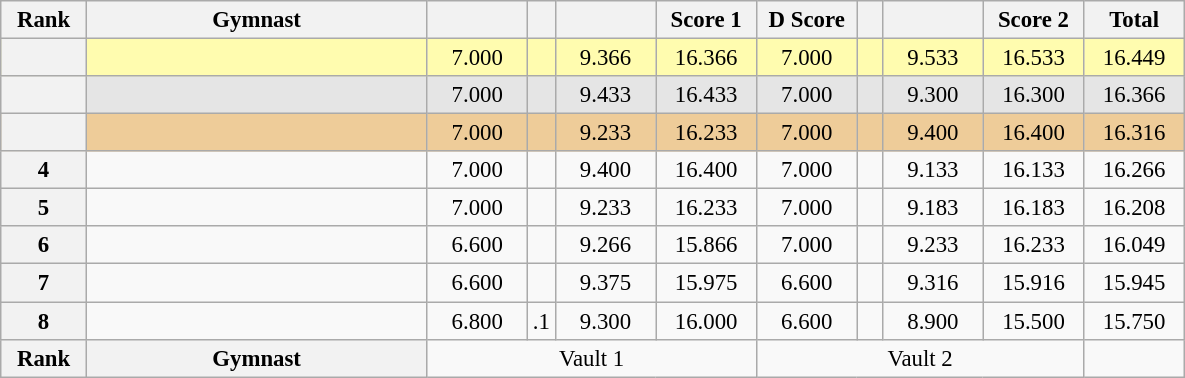<table class="wikitable" style="text-align:center; font-size:95%">
<tr>
<th scope="col" style="width:50px;">Rank</th>
<th scope="col" style="width:220px;">Gymnast</th>
<th scope="col" style="width:60px;"></th>
<th scope="col" style="width:10px;"></th>
<th scope="col" style="width:60px;"></th>
<th scope="col" style="width:60px;">Score 1</th>
<th scope="col" style="width:60px;">D Score</th>
<th scope="col" style="width:10px;"></th>
<th scope="col" style="width:60px;"></th>
<th scope="col" style="width:60px;">Score 2</th>
<th scope="col" style="width:60px;">Total</th>
</tr>
<tr style="background:#fffcaf;">
<th scope=row style="text-align:center"></th>
<td style="text-align:left;"></td>
<td>7.000</td>
<td></td>
<td>9.366</td>
<td>16.366</td>
<td>7.000</td>
<td></td>
<td>9.533</td>
<td>16.533</td>
<td>16.449</td>
</tr>
<tr style="background:#e5e5e5;">
<th scope=row style="text-align:center"></th>
<td style="text-align:left;"></td>
<td>7.000</td>
<td></td>
<td>9.433</td>
<td>16.433</td>
<td>7.000</td>
<td></td>
<td>9.300</td>
<td>16.300</td>
<td>16.366</td>
</tr>
<tr style="background:#ec9;">
<th scope=row style="text-align:center"></th>
<td style="text-align:left;"></td>
<td>7.000</td>
<td></td>
<td>9.233</td>
<td>16.233</td>
<td>7.000</td>
<td></td>
<td>9.400</td>
<td>16.400</td>
<td>16.316</td>
</tr>
<tr>
<th scope=row style="text-align:center">4</th>
<td style="text-align:left;"></td>
<td>7.000</td>
<td></td>
<td>9.400</td>
<td>16.400</td>
<td>7.000</td>
<td></td>
<td>9.133</td>
<td>16.133</td>
<td>16.266</td>
</tr>
<tr>
<th scope=row style="text-align:center">5</th>
<td style="text-align:left;"></td>
<td>7.000</td>
<td></td>
<td>9.233</td>
<td>16.233</td>
<td>7.000</td>
<td></td>
<td>9.183</td>
<td>16.183</td>
<td>16.208</td>
</tr>
<tr>
<th scope=row style="text-align:center">6</th>
<td style="text-align:left;"></td>
<td>6.600</td>
<td></td>
<td>9.266</td>
<td>15.866</td>
<td>7.000</td>
<td></td>
<td>9.233</td>
<td>16.233</td>
<td>16.049</td>
</tr>
<tr>
<th scope=row style="text-align:center">7</th>
<td style="text-align:left;"></td>
<td>6.600</td>
<td></td>
<td>9.375</td>
<td>15.975</td>
<td>6.600</td>
<td></td>
<td>9.316</td>
<td>15.916</td>
<td>15.945</td>
</tr>
<tr>
<th scope=row style="text-align:center">8</th>
<td style="text-align:left;"></td>
<td>6.800</td>
<td>.1</td>
<td>9.300</td>
<td>16.000</td>
<td>6.600</td>
<td></td>
<td>8.900</td>
<td>15.500</td>
<td>15.750</td>
</tr>
<tr class="sortbottom">
<th scope=col>Rank</th>
<th scope="col" style="width:210px;">Gymnast</th>
<td colspan="4">Vault 1</td>
<td colspan="4">Vault 2</td>
<td></td>
</tr>
</table>
